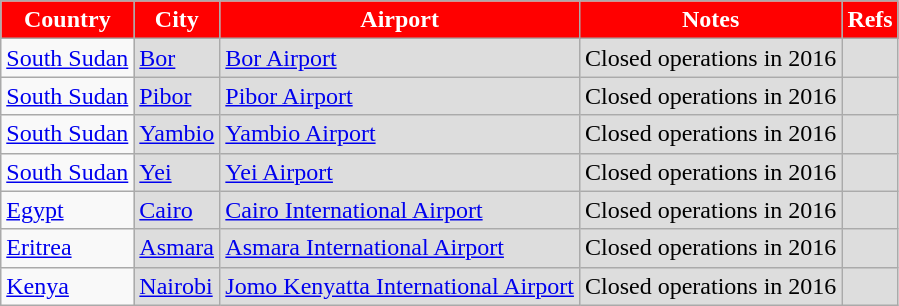<table class="sortable wikitable toccolours">
<tr>
<th style="background:red; color:white;">Country</th>
<th style="background:red; color:white;">City</th>
<th style="background:red; color:white;">Airport</th>
<th style="background:red; color:white;">Notes</th>
<th style="background:red; color:white;" class="unsortable">Refs</th>
</tr>
<tr>
<td> <a href='#'>South Sudan</a></td>
<td style="background:#ddd;"><a href='#'>Bor</a></td>
<td style="background:#ddd;"><a href='#'>Bor Airport</a></td>
<td style="background:#ddd;">Closed operations in 2016</td>
<td style="background:#ddd;"></td>
</tr>
<tr>
<td> <a href='#'>South Sudan</a></td>
<td style="background:#ddd;"><a href='#'>Pibor</a></td>
<td style="background:#ddd;"><a href='#'>Pibor Airport</a></td>
<td style="background:#ddd;">Closed operations in 2016</td>
<td style="background:#ddd;"></td>
</tr>
<tr>
<td> <a href='#'>South Sudan</a></td>
<td style="background:#ddd;"><a href='#'>Yambio</a></td>
<td style="background:#ddd;"><a href='#'>Yambio Airport</a></td>
<td style="background:#ddd;">Closed operations in 2016</td>
<td style="background:#ddd;"></td>
</tr>
<tr>
<td> <a href='#'>South Sudan</a></td>
<td style="background:#ddd;"><a href='#'>Yei</a></td>
<td style="background:#ddd;"><a href='#'>Yei Airport</a></td>
<td style="background:#ddd;">Closed operations in 2016</td>
<td style="background:#ddd;"></td>
</tr>
<tr>
<td> <a href='#'>Egypt</a></td>
<td style="background:#ddd;"><a href='#'>Cairo</a></td>
<td style="background:#ddd;"><a href='#'>Cairo International Airport</a></td>
<td style="background:#ddd;">Closed operations in 2016</td>
<td style="background:#ddd;"></td>
</tr>
<tr>
<td> <a href='#'>Eritrea</a></td>
<td style="background:#ddd;"><a href='#'>Asmara</a></td>
<td style="background:#ddd;"><a href='#'>Asmara International Airport</a></td>
<td style="background:#ddd;">Closed operations in 2016</td>
<td style="background:#ddd;"></td>
</tr>
<tr>
<td> <a href='#'>Kenya</a></td>
<td style="background:#ddd;"><a href='#'>Nairobi</a></td>
<td style="background:#ddd;"><a href='#'>Jomo Kenyatta International Airport</a></td>
<td style="background:#ddd;">Closed operations in 2016</td>
<td style="background:#ddd;"></td>
</tr>
</table>
